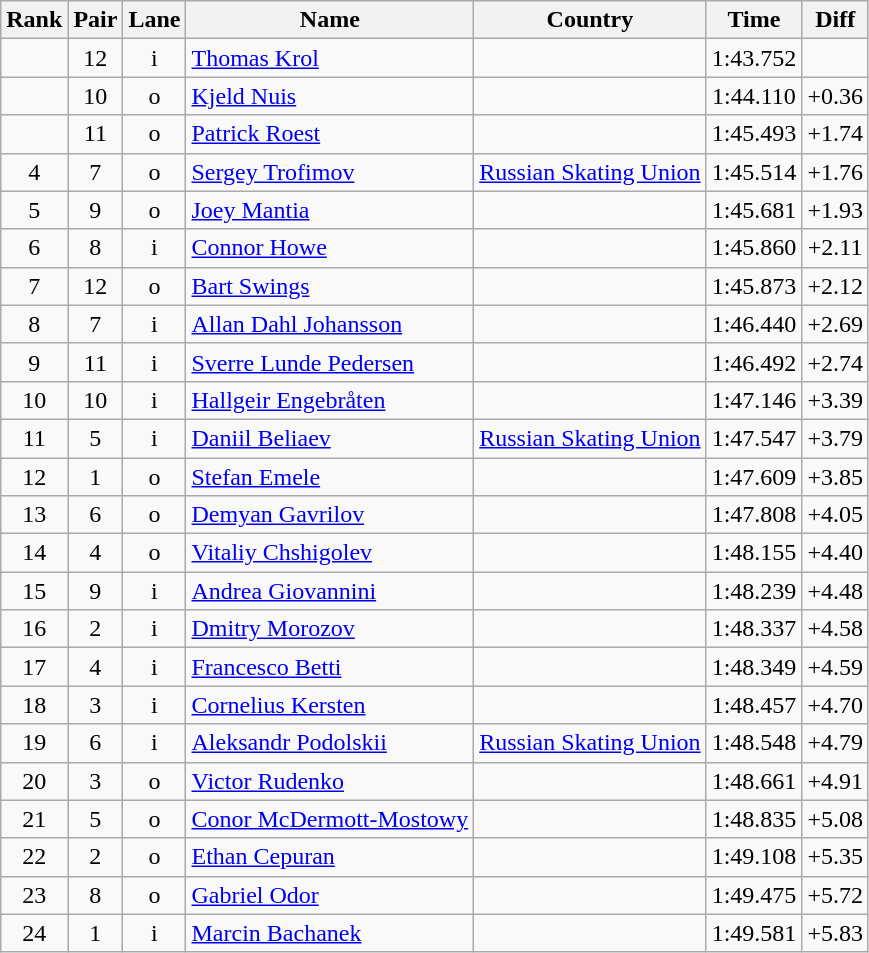<table class="wikitable sortable" style="text-align:center">
<tr>
<th>Rank</th>
<th>Pair</th>
<th>Lane</th>
<th>Name</th>
<th>Country</th>
<th>Time</th>
<th>Diff</th>
</tr>
<tr>
<td></td>
<td>12</td>
<td>i</td>
<td align=left><a href='#'>Thomas Krol</a></td>
<td align=left></td>
<td>1:43.752</td>
<td></td>
</tr>
<tr>
<td></td>
<td>10</td>
<td>o</td>
<td align=left><a href='#'>Kjeld Nuis</a></td>
<td align=left></td>
<td>1:44.110</td>
<td>+0.36</td>
</tr>
<tr>
<td></td>
<td>11</td>
<td>o</td>
<td align=left><a href='#'>Patrick Roest</a></td>
<td align=left></td>
<td>1:45.493</td>
<td>+1.74</td>
</tr>
<tr>
<td>4</td>
<td>7</td>
<td>o</td>
<td align=left><a href='#'>Sergey Trofimov</a></td>
<td align=left><a href='#'>Russian Skating Union</a></td>
<td>1:45.514</td>
<td>+1.76</td>
</tr>
<tr>
<td>5</td>
<td>9</td>
<td>o</td>
<td align=left><a href='#'>Joey Mantia</a></td>
<td align=left></td>
<td>1:45.681</td>
<td>+1.93</td>
</tr>
<tr>
<td>6</td>
<td>8</td>
<td>i</td>
<td align=left><a href='#'>Connor Howe</a></td>
<td align=left></td>
<td>1:45.860</td>
<td>+2.11</td>
</tr>
<tr>
<td>7</td>
<td>12</td>
<td>o</td>
<td align=left><a href='#'>Bart Swings</a></td>
<td align=left></td>
<td>1:45.873</td>
<td>+2.12</td>
</tr>
<tr>
<td>8</td>
<td>7</td>
<td>i</td>
<td align=left><a href='#'>Allan Dahl Johansson</a></td>
<td align=left></td>
<td>1:46.440</td>
<td>+2.69</td>
</tr>
<tr>
<td>9</td>
<td>11</td>
<td>i</td>
<td align=left><a href='#'>Sverre Lunde Pedersen</a></td>
<td align=left></td>
<td>1:46.492</td>
<td>+2.74</td>
</tr>
<tr>
<td>10</td>
<td>10</td>
<td>i</td>
<td align=left><a href='#'>Hallgeir Engebråten</a></td>
<td align=left></td>
<td>1:47.146</td>
<td>+3.39</td>
</tr>
<tr>
<td>11</td>
<td>5</td>
<td>i</td>
<td align=left><a href='#'>Daniil Beliaev</a></td>
<td align=left><a href='#'>Russian Skating Union</a></td>
<td>1:47.547</td>
<td>+3.79</td>
</tr>
<tr>
<td>12</td>
<td>1</td>
<td>o</td>
<td align=left><a href='#'>Stefan Emele</a></td>
<td align=left></td>
<td>1:47.609</td>
<td>+3.85</td>
</tr>
<tr>
<td>13</td>
<td>6</td>
<td>o</td>
<td align=left><a href='#'>Demyan Gavrilov</a></td>
<td align=left></td>
<td>1:47.808</td>
<td>+4.05</td>
</tr>
<tr>
<td>14</td>
<td>4</td>
<td>o</td>
<td align=left><a href='#'>Vitaliy Chshigolev</a></td>
<td align=left></td>
<td>1:48.155</td>
<td>+4.40</td>
</tr>
<tr>
<td>15</td>
<td>9</td>
<td>i</td>
<td align=left><a href='#'>Andrea Giovannini</a></td>
<td align=left></td>
<td>1:48.239</td>
<td>+4.48</td>
</tr>
<tr>
<td>16</td>
<td>2</td>
<td>i</td>
<td align=left><a href='#'>Dmitry Morozov</a></td>
<td align=left></td>
<td>1:48.337</td>
<td>+4.58</td>
</tr>
<tr>
<td>17</td>
<td>4</td>
<td>i</td>
<td align=left><a href='#'>Francesco Betti</a></td>
<td align=left></td>
<td>1:48.349</td>
<td>+4.59</td>
</tr>
<tr>
<td>18</td>
<td>3</td>
<td>i</td>
<td align=left><a href='#'>Cornelius Kersten</a></td>
<td align=left></td>
<td>1:48.457</td>
<td>+4.70</td>
</tr>
<tr>
<td>19</td>
<td>6</td>
<td>i</td>
<td align=left><a href='#'>Aleksandr Podolskii</a></td>
<td align=left><a href='#'>Russian Skating Union</a></td>
<td>1:48.548</td>
<td>+4.79</td>
</tr>
<tr>
<td>20</td>
<td>3</td>
<td>o</td>
<td align=left><a href='#'>Victor Rudenko</a></td>
<td align=left></td>
<td>1:48.661</td>
<td>+4.91</td>
</tr>
<tr>
<td>21</td>
<td>5</td>
<td>o</td>
<td align=left><a href='#'>Conor McDermott-Mostowy</a></td>
<td align=left></td>
<td>1:48.835</td>
<td>+5.08</td>
</tr>
<tr>
<td>22</td>
<td>2</td>
<td>o</td>
<td align=left><a href='#'>Ethan Cepuran</a></td>
<td align=left></td>
<td>1:49.108</td>
<td>+5.35</td>
</tr>
<tr>
<td>23</td>
<td>8</td>
<td>o</td>
<td align=left><a href='#'>Gabriel Odor</a></td>
<td align=left></td>
<td>1:49.475</td>
<td>+5.72</td>
</tr>
<tr>
<td>24</td>
<td>1</td>
<td>i</td>
<td align=left><a href='#'>Marcin Bachanek</a></td>
<td align=left></td>
<td>1:49.581</td>
<td>+5.83</td>
</tr>
</table>
